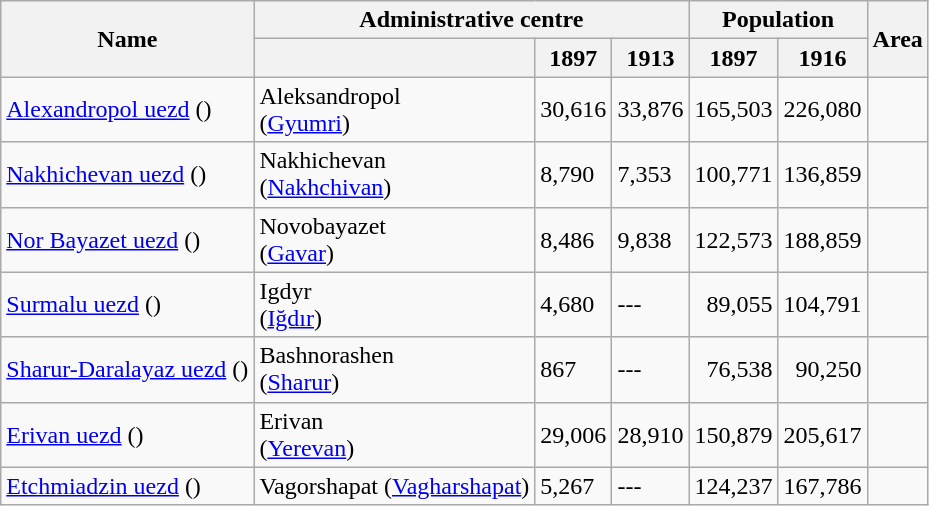<table class="wikitable sortable">
<tr>
<th rowspan="2">Name</th>
<th colspan="3">Administrative centre</th>
<th colspan="2">Population</th>
<th rowspan="2">Area</th>
</tr>
<tr>
<th></th>
<th>1897</th>
<th>1913</th>
<th>1897</th>
<th>1916</th>
</tr>
<tr>
<td><a href='#'>Alexandropol uezd</a> ()</td>
<td>Aleksandropol<br>(<a href='#'>Gyumri</a>)</td>
<td>30,616</td>
<td>33,876</td>
<td align="right">165,503</td>
<td align="right">226,080</td>
<td></td>
</tr>
<tr>
<td><a href='#'>Nakhichevan uezd</a> ()</td>
<td>Nakhichevan<br>(<a href='#'>Nakhchivan</a>)</td>
<td>8,790</td>
<td>7,353</td>
<td align="right">100,771</td>
<td align="right">136,859</td>
<td></td>
</tr>
<tr>
<td><a href='#'>Nor Bayazet uezd</a> ()</td>
<td>Novobayazet<br>(<a href='#'>Gavar</a>)</td>
<td>8,486</td>
<td>9,838</td>
<td align="right">122,573</td>
<td align="right">188,859</td>
<td></td>
</tr>
<tr>
<td><a href='#'>Surmalu uezd</a> ()</td>
<td>Igdyr<br>(<a href='#'>Iğdır</a>)</td>
<td>4,680</td>
<td>---</td>
<td align="right">89,055</td>
<td align="right">104,791</td>
<td></td>
</tr>
<tr>
<td><a href='#'>Sharur-Daralayaz uezd</a> ()</td>
<td>Bashnorashen<br>(<a href='#'>Sharur</a>)</td>
<td>867</td>
<td>---</td>
<td align="right">76,538</td>
<td align="right">90,250</td>
<td></td>
</tr>
<tr>
<td><a href='#'>Erivan uezd</a> ()</td>
<td>Erivan<br>(<a href='#'>Yerevan</a>)</td>
<td>29,006</td>
<td>28,910</td>
<td align="right">150,879</td>
<td align="right">205,617</td>
<td></td>
</tr>
<tr>
<td><a href='#'>Etchmiadzin uezd</a> ()</td>
<td>Vagorshapat (<a href='#'>Vagharshapat</a>)</td>
<td>5,267</td>
<td>---</td>
<td align="right">124,237</td>
<td align="right">167,786</td>
<td></td>
</tr>
</table>
